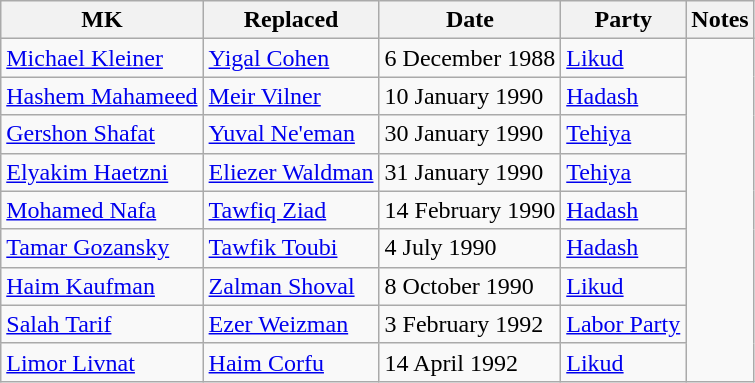<table class="sort wikitable sortable" style="text-align:left">
<tr>
<th>MK</th>
<th>Replaced</th>
<th>Date</th>
<th>Party</th>
<th>Notes</th>
</tr>
<tr>
<td><a href='#'>Michael Kleiner</a></td>
<td><a href='#'>Yigal Cohen</a></td>
<td>6 December 1988</td>
<td><a href='#'>Likud</a></td>
</tr>
<tr>
<td><a href='#'>Hashem Mahameed</a></td>
<td><a href='#'>Meir Vilner</a></td>
<td>10 January 1990</td>
<td><a href='#'>Hadash</a></td>
</tr>
<tr>
<td><a href='#'>Gershon Shafat</a></td>
<td><a href='#'>Yuval Ne'eman</a></td>
<td>30 January 1990</td>
<td><a href='#'>Tehiya</a></td>
</tr>
<tr>
<td><a href='#'>Elyakim Haetzni</a></td>
<td><a href='#'>Eliezer Waldman</a></td>
<td>31 January 1990</td>
<td><a href='#'>Tehiya</a></td>
</tr>
<tr>
<td><a href='#'>Mohamed Nafa</a></td>
<td><a href='#'>Tawfiq Ziad</a></td>
<td>14 February 1990</td>
<td><a href='#'>Hadash</a></td>
</tr>
<tr>
<td><a href='#'>Tamar Gozansky</a></td>
<td><a href='#'>Tawfik Toubi</a></td>
<td>4 July 1990</td>
<td><a href='#'>Hadash</a></td>
</tr>
<tr>
<td><a href='#'>Haim Kaufman</a></td>
<td><a href='#'>Zalman Shoval</a></td>
<td>8 October 1990</td>
<td><a href='#'>Likud</a></td>
</tr>
<tr>
<td><a href='#'>Salah Tarif</a></td>
<td><a href='#'>Ezer Weizman</a></td>
<td>3 February 1992</td>
<td><a href='#'>Labor Party</a></td>
</tr>
<tr>
<td><a href='#'>Limor Livnat</a></td>
<td><a href='#'>Haim Corfu</a></td>
<td>14 April 1992</td>
<td><a href='#'>Likud</a></td>
</tr>
</table>
